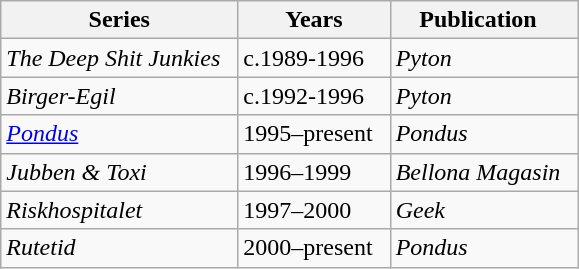<table class="wikitable">
<tr>
<th>Series</th>
<th>Years</th>
<th>Publication  </th>
</tr>
<tr>
<td><em>The Deep Shit Junkies</em>  </td>
<td>c.1989-1996</td>
<td><em>Pyton</em></td>
</tr>
<tr>
<td><em>Birger-Egil</em></td>
<td>c.1992-1996</td>
<td><em>Pyton</em></td>
</tr>
<tr>
<td><em><a href='#'>Pondus</a></em></td>
<td>1995–present  </td>
<td><em>Pondus</em></td>
</tr>
<tr>
<td><em>Jubben & Toxi</em></td>
<td>1996–1999</td>
<td><em>Bellona Magasin</em>  </td>
</tr>
<tr>
<td><em>Riskhospitalet</em></td>
<td>1997–2000</td>
<td><em>Geek</em></td>
</tr>
<tr>
<td><em>Rutetid</em></td>
<td>2000–present</td>
<td><em>Pondus</em></td>
</tr>
</table>
